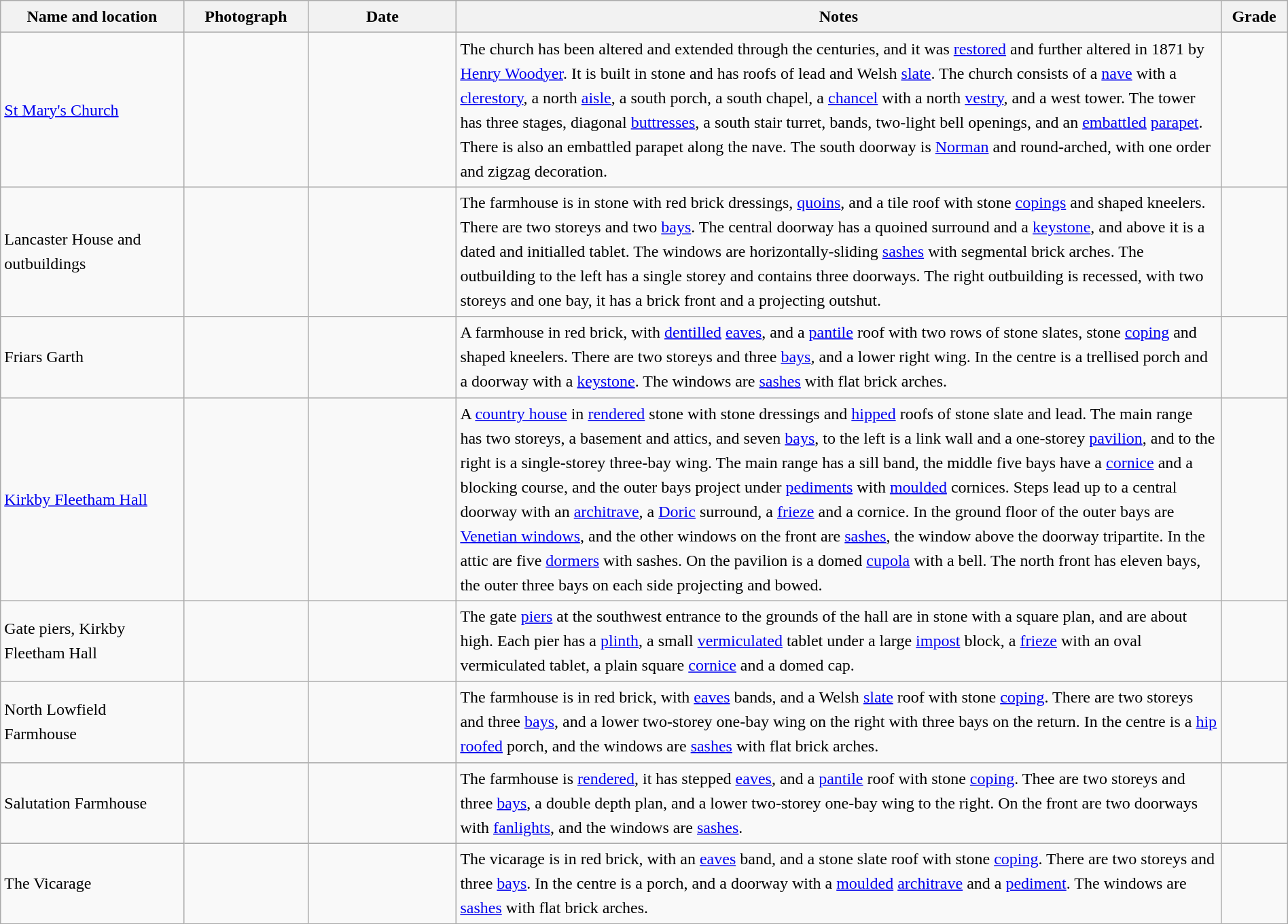<table class="wikitable sortable plainrowheaders" style="width:100%; border:0px; text-align:left; line-height:150%">
<tr>
<th scope="col"  style="width:150px">Name and location</th>
<th scope="col"  style="width:100px" class="unsortable">Photograph</th>
<th scope="col"  style="width:120px">Date</th>
<th scope="col"  style="width:650px" class="unsortable">Notes</th>
<th scope="col"  style="width:50px">Grade</th>
</tr>
<tr>
<td><a href='#'>St Mary's Church</a><br></td>
<td></td>
<td align="center"></td>
<td>The church has been altered and extended through the centuries, and it was <a href='#'>restored</a> and further altered in 1871 by <a href='#'>Henry Woodyer</a>.  It is built in stone and has roofs of lead and Welsh <a href='#'>slate</a>. The church consists of a <a href='#'>nave</a> with a <a href='#'>clerestory</a>, a north <a href='#'>aisle</a>, a south porch, a south chapel, a <a href='#'>chancel</a> with a north <a href='#'>vestry</a>, and a west tower. The tower has three stages, diagonal <a href='#'>buttresses</a>, a south stair turret, bands, two-light bell openings, and an <a href='#'>embattled</a> <a href='#'>parapet</a>. There is also an embattled parapet along the nave. The south doorway is <a href='#'>Norman</a> and round-arched, with one order and zigzag decoration.</td>
<td align="center" ></td>
</tr>
<tr>
<td>Lancaster House and outbuildings<br></td>
<td></td>
<td align="center"></td>
<td>The farmhouse is in stone with red brick dressings, <a href='#'>quoins</a>, and a tile roof with stone <a href='#'>copings</a> and shaped kneelers. There are two storeys and two <a href='#'>bays</a>. The central doorway has a quoined surround and a <a href='#'>keystone</a>, and above it is a dated and initialled tablet. The windows are horizontally-sliding <a href='#'>sashes</a> with segmental brick arches. The outbuilding to the left has a single storey and contains three doorways. The right outbuilding is recessed, with two storeys and one bay, it has a brick front and a projecting outshut.</td>
<td align="center" ></td>
</tr>
<tr>
<td>Friars Garth<br></td>
<td></td>
<td align="center"></td>
<td>A farmhouse in red brick, with <a href='#'>dentilled</a> <a href='#'>eaves</a>, and a <a href='#'>pantile</a> roof with two rows of stone slates, stone <a href='#'>coping</a> and shaped kneelers. There are two storeys and three <a href='#'>bays</a>, and a lower right wing. In the centre is a trellised porch and a doorway with a <a href='#'>keystone</a>. The windows are <a href='#'>sashes</a> with flat brick arches.</td>
<td align="center" ></td>
</tr>
<tr>
<td><a href='#'>Kirkby Fleetham Hall</a><br></td>
<td></td>
<td align="center"></td>
<td>A <a href='#'>country house</a> in <a href='#'>rendered</a> stone with stone dressings and <a href='#'>hipped</a> roofs of stone slate and lead. The main range has two storeys, a basement and attics, and seven <a href='#'>bays</a>, to the left is a link wall and a one-storey <a href='#'>pavilion</a>, and to the right is a single-storey three-bay wing. The main range has a sill band, the middle five bays have a <a href='#'>cornice</a> and a blocking course, and the outer bays project under <a href='#'>pediments</a> with <a href='#'>moulded</a> cornices.  Steps lead up to a central doorway with an <a href='#'>architrave</a>, a <a href='#'>Doric</a> surround, a <a href='#'>frieze</a> and a cornice. In the ground floor of the outer bays are <a href='#'>Venetian windows</a>, and the other windows on the front are <a href='#'>sashes</a>, the window above the doorway tripartite. In the attic are five <a href='#'>dormers</a> with sashes. On the pavilion is a domed <a href='#'>cupola</a> with a bell. The north front has eleven bays, the outer three bays on each side projecting and bowed.</td>
<td align="center" ></td>
</tr>
<tr>
<td>Gate piers, Kirkby Fleetham Hall<br></td>
<td></td>
<td align="center"></td>
<td>The gate <a href='#'>piers</a> at the southwest entrance to the grounds of the hall are in stone with a square plan, and are about  high. Each pier has a <a href='#'>plinth</a>, a small <a href='#'>vermiculated</a> tablet under a large <a href='#'>impost</a> block, a <a href='#'>frieze</a> with an oval vermiculated tablet, a  plain square <a href='#'>cornice</a> and a domed cap.</td>
<td align="center" ></td>
</tr>
<tr>
<td>North Lowfield Farmhouse<br></td>
<td></td>
<td align="center"></td>
<td>The farmhouse is in red brick, with <a href='#'>eaves</a> bands, and a Welsh <a href='#'>slate</a> roof with stone <a href='#'>coping</a>. There are two storeys and three <a href='#'>bays</a>, and a lower two-storey one-bay wing on the right with three bays on the return. In the centre is a <a href='#'>hip roofed</a> porch, and the windows are <a href='#'>sashes</a> with flat brick arches.</td>
<td align="center" ></td>
</tr>
<tr>
<td>Salutation Farmhouse<br></td>
<td></td>
<td align="center"></td>
<td>The farmhouse is <a href='#'>rendered</a>, it has stepped <a href='#'>eaves</a>, and a <a href='#'>pantile</a> roof with stone <a href='#'>coping</a>. Thee are two storeys and three <a href='#'>bays</a>, a double depth plan, and a lower two-storey one-bay wing to the right. On the front are two doorways with <a href='#'>fanlights</a>, and the windows are <a href='#'>sashes</a>.</td>
<td align="center" ></td>
</tr>
<tr>
<td>The Vicarage<br></td>
<td></td>
<td align="center"></td>
<td>The vicarage is in red brick, with an <a href='#'>eaves</a> band, and a stone slate roof with stone <a href='#'>coping</a>. There are two storeys and three <a href='#'>bays</a>. In the centre is  a porch, and a doorway with a <a href='#'>moulded</a> <a href='#'>architrave</a> and a <a href='#'>pediment</a>. The windows are <a href='#'>sashes</a> with flat brick arches.</td>
<td align="center" ></td>
</tr>
<tr>
</tr>
</table>
